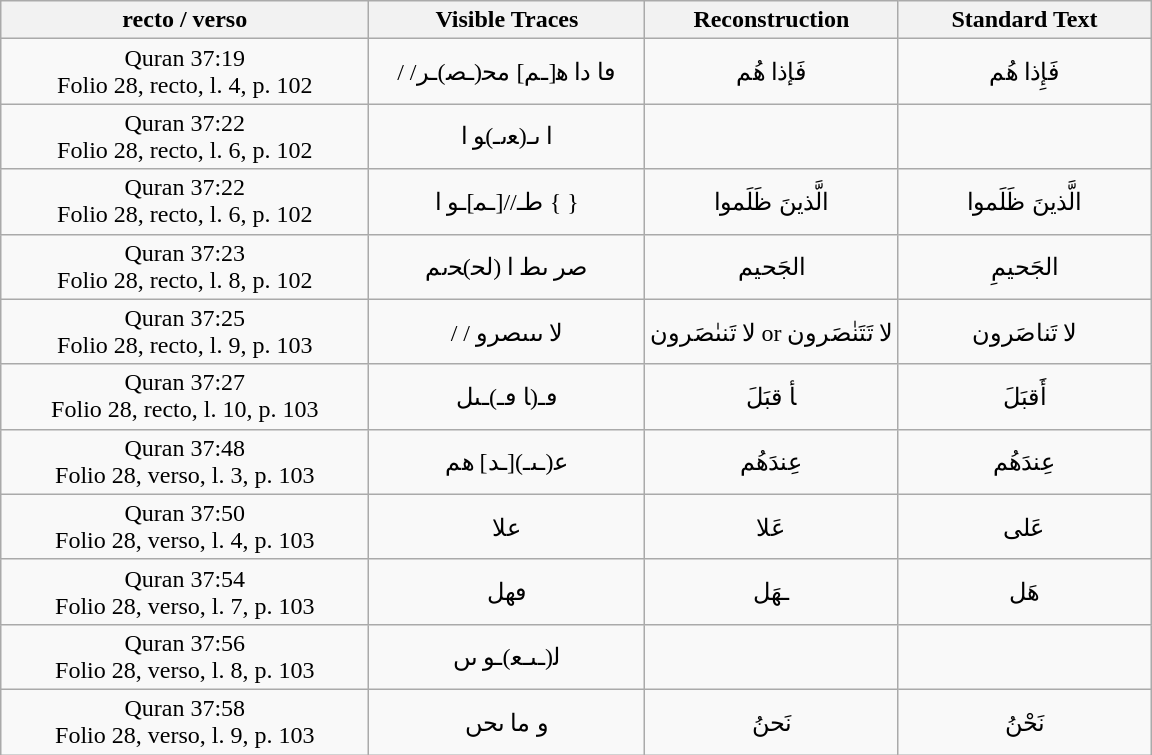<table class="wikitable" style="text-align:center;">
<tr>
<th scope="col" width="32%">recto / verso</th>
<th scope="col" width="24%">Visible Traces</th>
<th scope="col" width="22%">Reconstruction</th>
<th scope="col" width="22%">Standard Text</th>
</tr>
<tr>
<td>Quran 37:19 <br><span>Folio 28, recto, l. 4, p. 102</span></td>
<td>/ /ڡا دا ﻫ[ـﻢ] ﻣﺤ(ـﺼ)ـﺮ</td>
<td>فَإذا هُم </td>
<td>فَإِذا هُم </td>
</tr>
<tr>
<td>Quran 37:22 <br><span>Folio 28, recto, l. 6, p. 102</span></td>
<td>ا ٮـ(ﻌٮـ)ﻮ ا</td>
<td></td>
<td></td>
</tr>
<tr>
<td>Quran 37:22 <br><span>Folio 28, recto, l. 6, p. 102</span></td>
<td>ﻃـ//[ـﻤ]ـﻮ ا { }</td>
<td>الَّذينَ ظَلَموا</td>
<td>الَّذينَ ظَلَموا </td>
</tr>
<tr>
<td>Quran 37:23 <br><span>Folio 28, recto, l. 8, p. 102</span></td>
<td>صر ٮط ا (ﻟﺤ)ﺤٮم</td>
<td> الجَحيم</td>
<td> الجَحيمِ</td>
</tr>
<tr>
<td>Quran 37:25 <br><span>Folio 28, recto, l. 9, p. 103</span></td>
<td>/ / لا ٮٮٮصرو</td>
<td>لا تَنٮٰصَرون or لا تَتَنٰصَرون</td>
<td>لا تَناصَرون</td>
</tr>
<tr>
<td>Quran 37:27 <br><span>Folio 28, recto, l. 10, p. 103</span></td>
<td>ڡـ(ﺎ ٯـ)ـٮل</td>
<td>ﺄ قبَلَ</td>
<td>أَقبَلَ</td>
</tr>
<tr>
<td>Quran 37:48 <br><span>Folio 28, verso, l. 3, p. 103</span></td>
<td>ﻋ(ـٮـ)[ـد] هم</td>
<td>عِندَهُم</td>
<td>عِندَهُم</td>
</tr>
<tr>
<td>Quran 37:50 <br><span>Folio 28, verso, l. 4, p. 103</span></td>
<td>علا</td>
<td>عَلا</td>
<td>عَلی</td>
</tr>
<tr>
<td>Quran 37:54 <br><span>Folio 28, verso, l. 7, p. 103</span></td>
<td>ٯهل</td>
<td>ـﻬَﻞ</td>
<td>هَل</td>
</tr>
<tr>
<td>Quran 37:56 <br><span>Folio 28, verso, l. 8, p. 103</span></td>
<td>ﻟ(ـٮـﻌ)ـو ٮں</td>
<td></td>
<td></td>
</tr>
<tr>
<td>Quran 37:58 <br><span>Folio 28, verso, l. 9, p. 103</span></td>
<td>و ما ٮحں</td>
<td> نَحنُ</td>
<td> نَحْنُ</td>
</tr>
</table>
